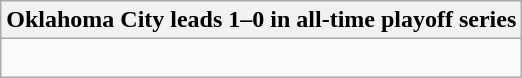<table class="wikitable collapsible collapsed">
<tr>
<th>Oklahoma City leads 1–0 in all-time playoff series</th>
</tr>
<tr>
<td><br></td>
</tr>
</table>
